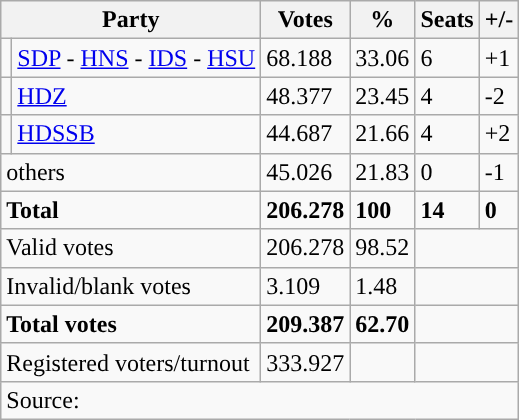<table class="wikitable" style="text-align: left;">
<tr>
<th colspan="2">Party</th>
<th>Votes</th>
<th>%</th>
<th>Seats</th>
<th>+/-</th>
</tr>
<tr>
<td style="background-color: "></td>
<td><a href='#'>SDP</a> - <a href='#'>HNS</a> - <a href='#'>IDS</a> - <a href='#'>HSU</a></td>
<td>68.188</td>
<td>33.06</td>
<td>6</td>
<td>+1</td>
</tr>
<tr>
<td style="background-color: "></td>
<td><a href='#'>HDZ</a></td>
<td>48.377</td>
<td>23.45</td>
<td>4</td>
<td>-2</td>
</tr>
<tr>
<td style="background-color: "></td>
<td><a href='#'>HDSSB</a></td>
<td>44.687</td>
<td>21.66</td>
<td>4</td>
<td>+2</td>
</tr>
<tr>
<td colspan="2">others</td>
<td>45.026</td>
<td>21.83</td>
<td>0</td>
<td>-1</td>
</tr>
<tr>
<td colspan="2"><strong>Total</strong></td>
<td><strong>206.278</strong></td>
<td><strong>100</strong></td>
<td><strong>14</strong></td>
<td><strong>0</strong></td>
</tr>
<tr>
<td colspan="2">Valid votes</td>
<td>206.278</td>
<td>98.52</td>
<td colspan="2"></td>
</tr>
<tr>
<td colspan="2">Invalid/blank votes</td>
<td>3.109</td>
<td>1.48</td>
<td colspan="2"></td>
</tr>
<tr>
<td colspan="2"><strong>Total votes</strong></td>
<td><strong>209.387</strong></td>
<td><strong>62.70</strong></td>
<td colspan="2"></td>
</tr>
<tr>
<td colspan="2">Registered voters/turnout</td>
<td votes14="5343">333.927</td>
<td></td>
<td colspan="2"></td>
</tr>
<tr>
<td colspan="6">Source: </td>
</tr>
</table>
